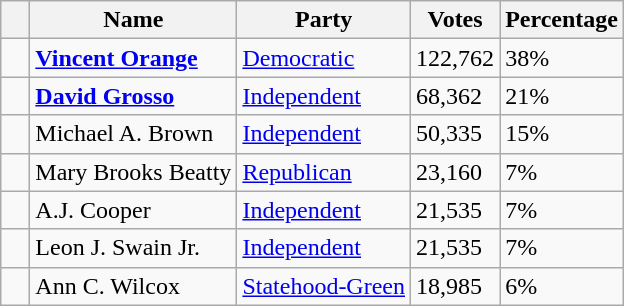<table class="wikitable">
<tr>
<th>   </th>
<th>Name</th>
<th>Party</th>
<th>Votes</th>
<th>Percentage</th>
</tr>
<tr valign="bottom">
<td></td>
<td><strong><a href='#'>Vincent Orange</a></strong></td>
<td><a href='#'>Democratic</a></td>
<td>122,762</td>
<td>38%</td>
</tr>
<tr>
<td></td>
<td><strong><a href='#'>David Grosso</a></strong></td>
<td><a href='#'>Independent</a></td>
<td>68,362</td>
<td>21%</td>
</tr>
<tr>
<td></td>
<td>Michael A. Brown</td>
<td><a href='#'>Independent</a></td>
<td>50,335</td>
<td>15%</td>
</tr>
<tr>
<td></td>
<td>Mary Brooks Beatty</td>
<td><a href='#'>Republican</a></td>
<td>23,160</td>
<td>7%</td>
</tr>
<tr>
<td></td>
<td>A.J. Cooper</td>
<td><a href='#'>Independent</a></td>
<td>21,535</td>
<td>7%</td>
</tr>
<tr>
<td></td>
<td>Leon J. Swain Jr.</td>
<td><a href='#'>Independent</a></td>
<td>21,535</td>
<td>7%</td>
</tr>
<tr>
<td></td>
<td>Ann C. Wilcox</td>
<td><a href='#'>Statehood-Green</a></td>
<td>18,985</td>
<td>6%</td>
</tr>
</table>
